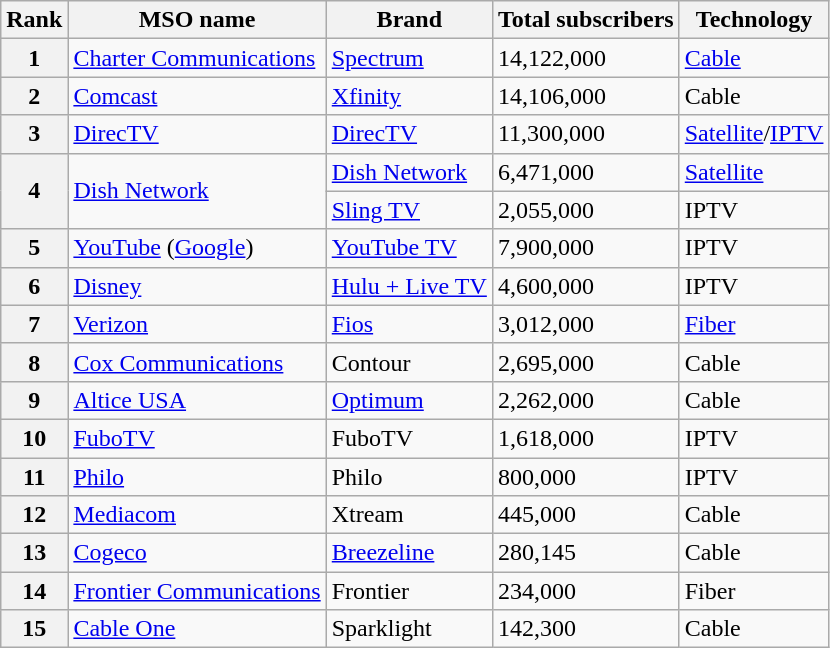<table class="wikitable sortable">
<tr>
<th>Rank</th>
<th>MSO name</th>
<th>Brand</th>
<th data-sort-type="number">Total subscribers</th>
<th>Technology</th>
</tr>
<tr>
<th>1</th>
<td><a href='#'>Charter Communications</a></td>
<td><a href='#'>Spectrum</a></td>
<td>14,122,000</td>
<td><a href='#'>Cable</a></td>
</tr>
<tr>
<th>2</th>
<td><a href='#'>Comcast</a></td>
<td><a href='#'>Xfinity</a></td>
<td>14,106,000</td>
<td>Cable</td>
</tr>
<tr>
<th>3</th>
<td><a href='#'>DirecTV</a></td>
<td><a href='#'>DirecTV</a></td>
<td>11,300,000</td>
<td><a href='#'>Satellite</a>/<a href='#'>IPTV</a></td>
</tr>
<tr>
<th rowspan="2">4</th>
<td rowspan="2"><a href='#'>Dish Network</a></td>
<td><a href='#'>Dish Network</a></td>
<td>6,471,000</td>
<td><a href='#'>Satellite</a></td>
</tr>
<tr>
<td><a href='#'>Sling TV</a></td>
<td>2,055,000</td>
<td>IPTV</td>
</tr>
<tr>
<th>5</th>
<td><a href='#'>YouTube</a> (<a href='#'>Google</a>)</td>
<td><a href='#'>YouTube TV</a></td>
<td>7,900,000</td>
<td>IPTV</td>
</tr>
<tr>
<th>6</th>
<td><a href='#'>Disney</a></td>
<td><a href='#'>Hulu + Live TV</a></td>
<td>4,600,000</td>
<td>IPTV</td>
</tr>
<tr>
<th>7</th>
<td><a href='#'>Verizon</a></td>
<td><a href='#'>Fios</a></td>
<td>3,012,000</td>
<td><a href='#'>Fiber</a></td>
</tr>
<tr>
<th>8</th>
<td><a href='#'>Cox Communications</a></td>
<td>Contour</td>
<td data-sort-value=2695000>2,695,000</td>
<td>Cable</td>
</tr>
<tr>
<th>9</th>
<td><a href='#'>Altice USA</a></td>
<td><a href='#'>Optimum</a></td>
<td>2,262,000</td>
<td>Cable</td>
</tr>
<tr>
<th>10</th>
<td><a href='#'>FuboTV</a></td>
<td>FuboTV</td>
<td>1,618,000</td>
<td>IPTV</td>
</tr>
<tr>
<th>11</th>
<td><a href='#'>Philo</a></td>
<td>Philo</td>
<td>800,000</td>
<td>IPTV</td>
</tr>
<tr>
<th>12</th>
<td><a href='#'>Mediacom</a></td>
<td>Xtream</td>
<td data-sort-value=445000>445,000</td>
<td>Cable</td>
</tr>
<tr>
<th>13</th>
<td><a href='#'>Cogeco</a></td>
<td><a href='#'>Breezeline</a></td>
<td>280,145</td>
<td>Cable</td>
</tr>
<tr>
<th>14</th>
<td><a href='#'>Frontier Communications</a></td>
<td>Frontier</td>
<td>234,000</td>
<td>Fiber</td>
</tr>
<tr>
<th>15</th>
<td><a href='#'>Cable One</a></td>
<td>Sparklight</td>
<td>142,300</td>
<td>Cable</td>
</tr>
</table>
